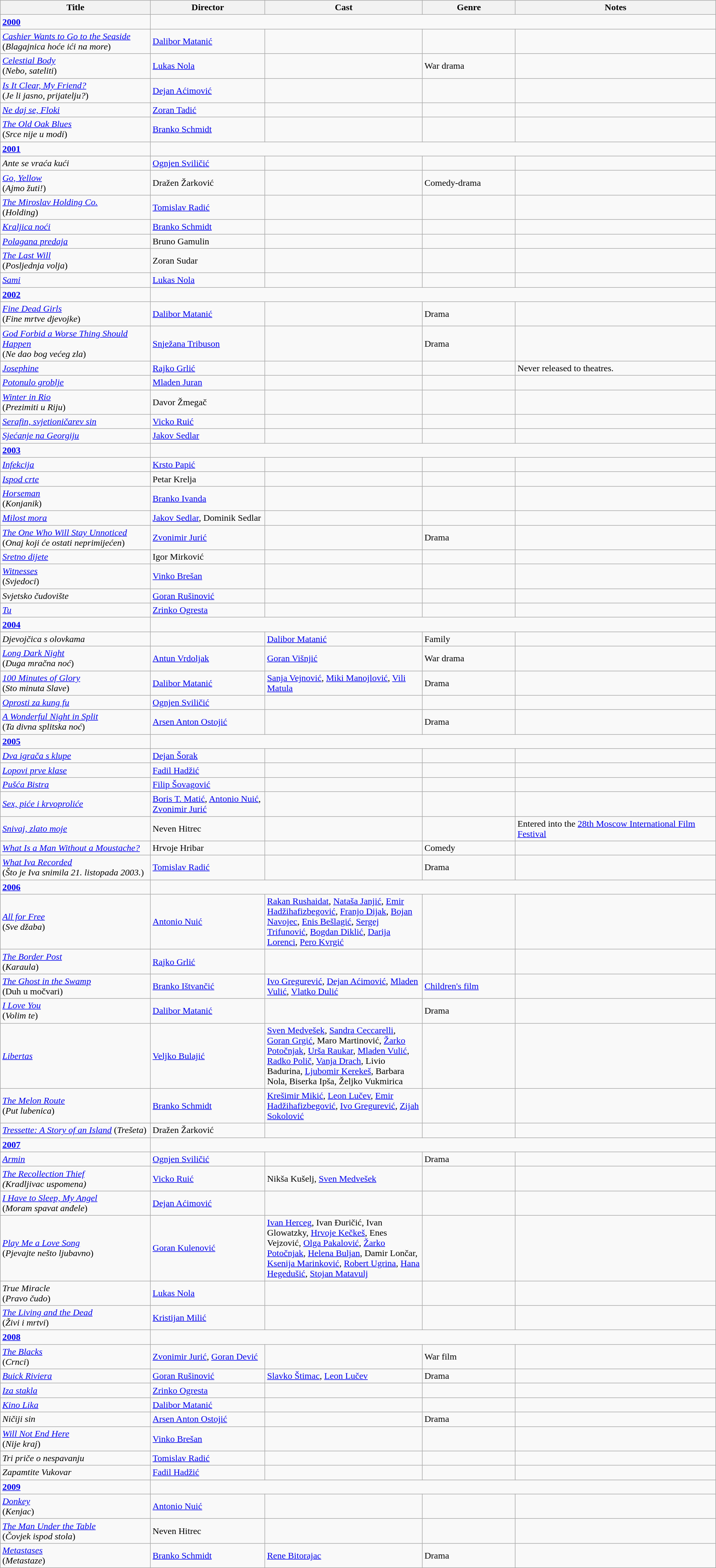<table class="wikitable" style="width:100%;">
<tr>
<th style="width:21%;">Title</th>
<th style="width:16%;">Director</th>
<th style="width:22%;">Cast</th>
<th style="width:13%;">Genre</th>
<th style="width:28%;">Notes</th>
</tr>
<tr>
<td><strong><a href='#'>2000</a></strong></td>
</tr>
<tr>
<td><em><a href='#'>Cashier Wants to Go to the Seaside</a></em><br>(<em>Blagajnica hoće ići na more</em>)</td>
<td><a href='#'>Dalibor Matanić</a></td>
<td></td>
<td></td>
<td></td>
</tr>
<tr>
<td><em><a href='#'>Celestial Body</a></em><br>(<em>Nebo, sateliti</em>)</td>
<td><a href='#'>Lukas Nola</a></td>
<td></td>
<td>War drama</td>
<td></td>
</tr>
<tr>
<td><em><a href='#'>Is It Clear, My Friend?</a></em><br>(<em>Je li jasno, prijatelju?</em>)</td>
<td><a href='#'>Dejan Aćimović</a></td>
<td></td>
<td></td>
<td></td>
</tr>
<tr>
<td><em><a href='#'>Ne daj se, Floki</a></em></td>
<td><a href='#'>Zoran Tadić</a></td>
<td></td>
<td></td>
<td></td>
</tr>
<tr>
<td><em><a href='#'>The Old Oak Blues</a></em><br>(<em>Srce nije u modi</em>)</td>
<td><a href='#'>Branko Schmidt</a></td>
<td></td>
<td></td>
<td></td>
</tr>
<tr>
<td><strong><a href='#'>2001</a></strong></td>
</tr>
<tr>
<td><em>Ante se vraća kući</em></td>
<td><a href='#'>Ognjen Sviličić</a></td>
<td></td>
<td></td>
<td></td>
</tr>
<tr>
<td><em><a href='#'>Go, Yellow</a></em><br>(<em>Ajmo žuti!</em>)</td>
<td>Dražen Žarković</td>
<td></td>
<td>Comedy-drama</td>
<td></td>
</tr>
<tr>
<td><em><a href='#'>The Miroslav Holding Co.</a></em><br>(<em>Holding</em>)</td>
<td><a href='#'>Tomislav Radić</a></td>
<td></td>
<td></td>
<td></td>
</tr>
<tr>
<td><em><a href='#'>Kraljica noći</a></em></td>
<td><a href='#'>Branko Schmidt</a></td>
<td></td>
<td></td>
<td></td>
</tr>
<tr>
<td><em><a href='#'>Polagana predaja</a></em></td>
<td>Bruno Gamulin</td>
<td></td>
<td></td>
<td></td>
</tr>
<tr>
<td><em><a href='#'>The Last Will</a></em><br>(<em>Posljednja volja</em>)</td>
<td>Zoran Sudar</td>
<td></td>
<td></td>
<td></td>
</tr>
<tr>
<td><em><a href='#'>Sami</a></em></td>
<td><a href='#'>Lukas Nola</a></td>
<td></td>
<td></td>
<td></td>
</tr>
<tr>
<td><strong><a href='#'>2002</a></strong></td>
</tr>
<tr>
<td><em><a href='#'>Fine Dead Girls</a></em><br>(<em>Fine mrtve djevojke</em>)</td>
<td><a href='#'>Dalibor Matanić</a></td>
<td></td>
<td>Drama</td>
<td></td>
</tr>
<tr>
<td><em><a href='#'>God Forbid a Worse Thing Should Happen</a></em><br>(<em>Ne dao bog većeg zla</em>)</td>
<td><a href='#'>Snježana Tribuson</a></td>
<td></td>
<td>Drama</td>
<td></td>
</tr>
<tr>
<td><em><a href='#'>Josephine</a></em></td>
<td><a href='#'>Rajko Grlić</a></td>
<td></td>
<td></td>
<td>Never released to theatres.</td>
</tr>
<tr>
<td><em><a href='#'>Potonulo groblje</a></em></td>
<td><a href='#'>Mladen Juran</a></td>
<td></td>
<td></td>
<td></td>
</tr>
<tr>
<td><em><a href='#'>Winter in Rio</a></em><br>(<em>Prezimiti u Riju</em>)</td>
<td>Davor Žmegač</td>
<td></td>
<td></td>
<td></td>
</tr>
<tr>
<td><em><a href='#'>Serafin, svjetioničarev sin</a></em></td>
<td><a href='#'>Vicko Ruić</a></td>
<td></td>
<td></td>
<td></td>
</tr>
<tr>
<td><em><a href='#'>Sjećanje na Georgiju</a></em></td>
<td><a href='#'>Jakov Sedlar</a></td>
<td></td>
<td></td>
<td></td>
</tr>
<tr>
<td><strong><a href='#'>2003</a></strong></td>
</tr>
<tr>
<td><em><a href='#'>Infekcija</a></em></td>
<td><a href='#'>Krsto Papić</a></td>
<td></td>
<td></td>
<td></td>
</tr>
<tr>
<td><em><a href='#'>Ispod crte</a></em></td>
<td>Petar Krelja</td>
<td></td>
<td></td>
<td></td>
</tr>
<tr>
<td><em><a href='#'>Horseman</a></em><br>(<em>Konjanik</em>)</td>
<td><a href='#'>Branko Ivanda</a></td>
<td></td>
<td></td>
<td></td>
</tr>
<tr>
<td><em><a href='#'>Milost mora</a></em></td>
<td><a href='#'>Jakov Sedlar</a>, Dominik Sedlar</td>
<td></td>
<td></td>
<td></td>
</tr>
<tr>
<td><em><a href='#'>The One Who Will Stay Unnoticed</a></em><br>(<em>Onaj koji će ostati neprimijećen</em>)</td>
<td><a href='#'>Zvonimir Jurić</a></td>
<td></td>
<td>Drama</td>
<td></td>
</tr>
<tr>
<td><em><a href='#'>Sretno dijete</a></em></td>
<td>Igor Mirković</td>
<td></td>
<td></td>
<td></td>
</tr>
<tr>
<td><em><a href='#'>Witnesses</a></em><br>(<em>Svjedoci</em>)</td>
<td><a href='#'>Vinko Brešan</a></td>
<td></td>
<td></td>
<td></td>
</tr>
<tr>
<td><em>Svjetsko čudovište</em></td>
<td><a href='#'>Goran Rušinović</a></td>
<td></td>
<td></td>
<td></td>
</tr>
<tr>
<td><em><a href='#'>Tu</a></em></td>
<td><a href='#'>Zrinko Ogresta</a></td>
<td></td>
<td></td>
<td></td>
</tr>
<tr>
<td><strong><a href='#'>2004</a></strong></td>
</tr>
<tr>
<td><em>Djevojčica s olovkama</em></td>
<td></td>
<td><a href='#'>Dalibor Matanić</a></td>
<td>Family</td>
<td></td>
</tr>
<tr>
<td><em><a href='#'>Long Dark Night</a></em><br>(<em>Duga mračna noć</em>)</td>
<td><a href='#'>Antun Vrdoljak</a></td>
<td><a href='#'>Goran Višnjić</a></td>
<td>War drama</td>
<td></td>
</tr>
<tr>
<td><em><a href='#'>100 Minutes of Glory</a></em><br>(<em>Sto minuta Slave</em>)</td>
<td><a href='#'>Dalibor Matanić</a></td>
<td><a href='#'>Sanja Vejnović</a>, <a href='#'>Miki Manojlović</a>, <a href='#'>Vili Matula</a></td>
<td>Drama</td>
<td></td>
</tr>
<tr>
<td><em><a href='#'>Oprosti za kung fu</a></em></td>
<td><a href='#'>Ognjen Sviličić</a></td>
<td></td>
<td></td>
<td></td>
</tr>
<tr>
<td><em><a href='#'>A Wonderful Night in Split</a></em><br>(<em>Ta divna splitska noć</em>)</td>
<td><a href='#'>Arsen Anton Ostojić</a></td>
<td></td>
<td>Drama</td>
<td></td>
</tr>
<tr>
<td><strong><a href='#'>2005</a></strong></td>
</tr>
<tr>
<td><em><a href='#'>Dva igrača s klupe</a></em></td>
<td><a href='#'>Dejan Šorak</a></td>
<td></td>
<td></td>
<td></td>
</tr>
<tr>
<td><em><a href='#'>Lopovi prve klase</a></em></td>
<td><a href='#'>Fadil Hadžić</a></td>
<td></td>
<td></td>
<td></td>
</tr>
<tr>
<td><em><a href='#'>Pušća Bistra</a></em></td>
<td><a href='#'>Filip Šovagović</a></td>
<td></td>
<td></td>
<td></td>
</tr>
<tr>
<td><em><a href='#'>Sex, piće i krvoproliće</a></em></td>
<td><a href='#'>Boris T. Matić</a>, <a href='#'>Antonio Nuić</a>, <a href='#'>Zvonimir Jurić</a></td>
<td></td>
<td></td>
<td></td>
</tr>
<tr>
<td><em><a href='#'>Snivaj, zlato moje</a></em></td>
<td>Neven Hitrec</td>
<td></td>
<td></td>
<td>Entered into the <a href='#'>28th Moscow International Film Festival</a></td>
</tr>
<tr>
<td><em><a href='#'>What Is a Man Without a Moustache?</a></em></td>
<td>Hrvoje Hribar</td>
<td></td>
<td>Comedy</td>
<td></td>
</tr>
<tr>
<td><em><a href='#'>What Iva Recorded</a></em><br>(<em>Što je Iva snimila 21. listopada 2003.</em>)</td>
<td><a href='#'>Tomislav Radić</a></td>
<td></td>
<td>Drama</td>
<td></td>
</tr>
<tr>
<td><strong><a href='#'>2006</a></strong></td>
</tr>
<tr>
<td><em><a href='#'>All for Free</a></em><br>(<em>Sve džaba</em>)</td>
<td><a href='#'>Antonio Nuić</a></td>
<td><a href='#'>Rakan Rushaidat</a>, <a href='#'>Nataša Janjić</a>, <a href='#'>Emir Hadžihafizbegović</a>, <a href='#'>Franjo Dijak</a>, <a href='#'>Bojan Navojec</a>, <a href='#'>Enis Bešlagić</a>, <a href='#'>Sergej Trifunović</a>, <a href='#'>Bogdan Diklić</a>, <a href='#'>Darija Lorenci</a>, <a href='#'>Pero Kvrgić</a></td>
<td></td>
<td></td>
</tr>
<tr>
<td><em><a href='#'>The Border Post</a></em><br>(<em>Karaula</em>)</td>
<td><a href='#'>Rajko Grlić</a></td>
<td></td>
<td></td>
<td></td>
</tr>
<tr>
<td><em><a href='#'>The Ghost in the Swamp</a></em><br>(Duh u močvari)</td>
<td><a href='#'>Branko Ištvančić</a></td>
<td><a href='#'>Ivo Gregurević</a>, <a href='#'>Dejan Aćimović</a>, <a href='#'>Mladen Vulić</a>, <a href='#'>Vlatko Dulić</a></td>
<td><a href='#'>Children's film</a></td>
<td></td>
</tr>
<tr>
<td><em><a href='#'>I Love You</a></em><br>(<em>Volim te</em>)</td>
<td><a href='#'>Dalibor Matanić</a></td>
<td></td>
<td>Drama</td>
<td></td>
</tr>
<tr>
<td><em><a href='#'>Libertas</a></em></td>
<td><a href='#'>Veljko Bulajić</a></td>
<td><a href='#'>Sven Medvešek</a>, <a href='#'>Sandra Ceccarelli</a>, <a href='#'>Goran Grgić</a>, Maro Martinović, <a href='#'>Žarko Potočnjak</a>, <a href='#'>Urša Raukar</a>, <a href='#'>Mladen Vulić</a>, <a href='#'>Radko Polič</a>, <a href='#'>Vanja Drach</a>, Livio Badurina, <a href='#'>Ljubomir Kerekeš</a>, Barbara Nola, Biserka Ipša, Željko Vukmirica</td>
<td></td>
<td></td>
</tr>
<tr>
<td><em><a href='#'>The Melon Route</a></em><br>(<em>Put lubenica</em>)</td>
<td><a href='#'>Branko Schmidt</a></td>
<td><a href='#'>Krešimir Mikić</a>, <a href='#'>Leon Lučev</a>, <a href='#'>Emir Hadžihafizbegović</a>, <a href='#'>Ivo Gregurević</a>, <a href='#'>Zijah Sokolović</a></td>
<td></td>
<td></td>
</tr>
<tr>
<td><em><a href='#'>Tressette: A Story of an Island</a></em> (<em>Trešeta</em>)</td>
<td>Dražen Žarković</td>
<td></td>
<td></td>
<td></td>
</tr>
<tr>
<td><strong><a href='#'>2007</a></strong></td>
</tr>
<tr>
<td><em><a href='#'>Armin</a></em></td>
<td><a href='#'>Ognjen Sviličić</a></td>
<td></td>
<td>Drama</td>
<td></td>
</tr>
<tr>
<td><em><a href='#'>The Recollection Thief</a></em><br><em>(Kradljivac uspomena)</em></td>
<td><a href='#'>Vicko Ruić</a></td>
<td>Nikša Kušelj, <a href='#'>Sven Medvešek</a></td>
<td></td>
<td></td>
</tr>
<tr>
<td><em><a href='#'>I Have to Sleep, My Angel</a></em><br>(<em>Moram spavat anđele</em>)</td>
<td><a href='#'>Dejan Aćimović</a></td>
<td></td>
<td></td>
<td></td>
</tr>
<tr>
<td><em><a href='#'>Play Me a Love Song</a></em><br>(<em>Pjevajte nešto ljubavno</em>)</td>
<td><a href='#'>Goran Kulenović</a></td>
<td><a href='#'>Ivan Herceg</a>, Ivan Đuričić, Ivan Glowatzky, <a href='#'>Hrvoje Kečkeš</a>, Enes Vejzović, <a href='#'>Olga Pakalović</a>, <a href='#'>Žarko Potočnjak</a>, <a href='#'>Helena Buljan</a>, Damir Lončar, <a href='#'>Ksenija Marinković</a>, <a href='#'>Robert Ugrina</a>, <a href='#'>Hana Hegedušić</a>, <a href='#'>Stojan Matavulj</a></td>
<td></td>
<td></td>
</tr>
<tr>
<td><em>True Miracle</em><br>(<em>Pravo čudo</em>)</td>
<td><a href='#'>Lukas Nola</a></td>
<td></td>
<td></td>
<td></td>
</tr>
<tr>
<td><em><a href='#'>The Living and the Dead</a></em><br>(<em>Živi i mrtvi</em>)</td>
<td><a href='#'>Kristijan Milić</a></td>
<td></td>
<td></td>
<td></td>
</tr>
<tr>
<td><strong><a href='#'>2008</a></strong></td>
</tr>
<tr>
<td><em><a href='#'>The Blacks</a></em><br>(<em>Crnci</em>)</td>
<td><a href='#'>Zvonimir Jurić</a>, <a href='#'>Goran Dević</a></td>
<td></td>
<td>War film</td>
<td></td>
</tr>
<tr>
<td><em><a href='#'>Buick Riviera</a></em></td>
<td><a href='#'>Goran Rušinović</a></td>
<td><a href='#'>Slavko Štimac</a>, <a href='#'>Leon Lučev</a></td>
<td>Drama</td>
<td></td>
</tr>
<tr>
<td><em><a href='#'>Iza stakla</a></em></td>
<td><a href='#'>Zrinko Ogresta</a></td>
<td></td>
<td></td>
<td></td>
</tr>
<tr>
<td><em><a href='#'>Kino Lika</a></em></td>
<td><a href='#'>Dalibor Matanić</a></td>
<td></td>
<td></td>
<td></td>
</tr>
<tr>
<td><em>Ničiji sin</em></td>
<td><a href='#'>Arsen Anton Ostojić</a></td>
<td></td>
<td>Drama</td>
<td></td>
</tr>
<tr>
<td><em><a href='#'>Will Not End Here</a></em><br>(<em>Nije kraj</em>)</td>
<td><a href='#'>Vinko Brešan</a></td>
<td></td>
<td></td>
<td></td>
</tr>
<tr>
<td><em>Tri priče o nespavanju</em></td>
<td><a href='#'>Tomislav Radić</a></td>
<td></td>
<td></td>
<td></td>
</tr>
<tr>
<td><em>Zapamtite Vukovar</em></td>
<td><a href='#'>Fadil Hadžić</a></td>
<td></td>
<td></td>
<td></td>
</tr>
<tr>
<td><strong><a href='#'>2009</a></strong></td>
</tr>
<tr>
<td><em><a href='#'>Donkey</a></em><br>(<em>Kenjac</em>)</td>
<td><a href='#'>Antonio Nuić</a></td>
<td></td>
<td></td>
<td></td>
</tr>
<tr>
<td><em><a href='#'>The Man Under the Table</a></em><br>(<em>Čovjek ispod stola</em>)</td>
<td>Neven Hitrec</td>
<td></td>
<td></td>
<td></td>
</tr>
<tr>
<td><em><a href='#'>Metastases</a></em><br>(<em>Metastaze</em>)</td>
<td><a href='#'>Branko Schmidt</a></td>
<td><a href='#'>Rene Bitorajac</a></td>
<td>Drama</td>
<td></td>
</tr>
</table>
